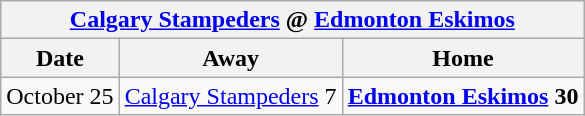<table class="wikitable">
<tr>
<th colspan=4><a href='#'>Calgary Stampeders</a> @ <a href='#'>Edmonton Eskimos</a></th>
</tr>
<tr>
<th>Date</th>
<th>Away</th>
<th>Home</th>
</tr>
<tr>
<td>October 25</td>
<td><a href='#'>Calgary Stampeders</a> 7</td>
<td><strong><a href='#'>Edmonton Eskimos</a> 30</strong></td>
</tr>
</table>
